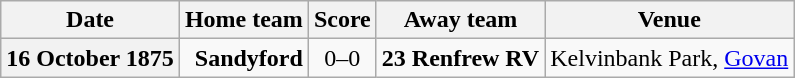<table class="wikitable football-result-list" style="max-width: 80em; text-align: center">
<tr>
<th scope="col">Date</th>
<th scope="col">Home team</th>
<th scope="col">Score</th>
<th scope="col">Away team</th>
<th scope="col">Venue</th>
</tr>
<tr>
<th scope="row">16 October 1875</th>
<td align=right><strong>Sandyford</strong></td>
<td>0–0</td>
<td align=left><strong>23 Renfrew RV</strong></td>
<td align=left>Kelvinbank Park, <a href='#'>Govan</a></td>
</tr>
</table>
